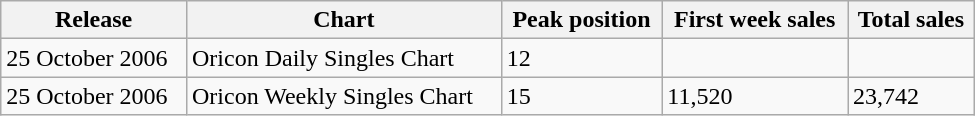<table class="wikitable" width="650px">
<tr>
<th>Release</th>
<th>Chart</th>
<th>Peak position</th>
<th>First week sales</th>
<th>Total sales</th>
</tr>
<tr>
<td>25 October 2006</td>
<td>Oricon Daily Singles Chart</td>
<td>12</td>
<td></td>
<td></td>
</tr>
<tr>
<td>25 October 2006</td>
<td>Oricon Weekly Singles Chart</td>
<td>15</td>
<td>11,520</td>
<td>23,742</td>
</tr>
</table>
